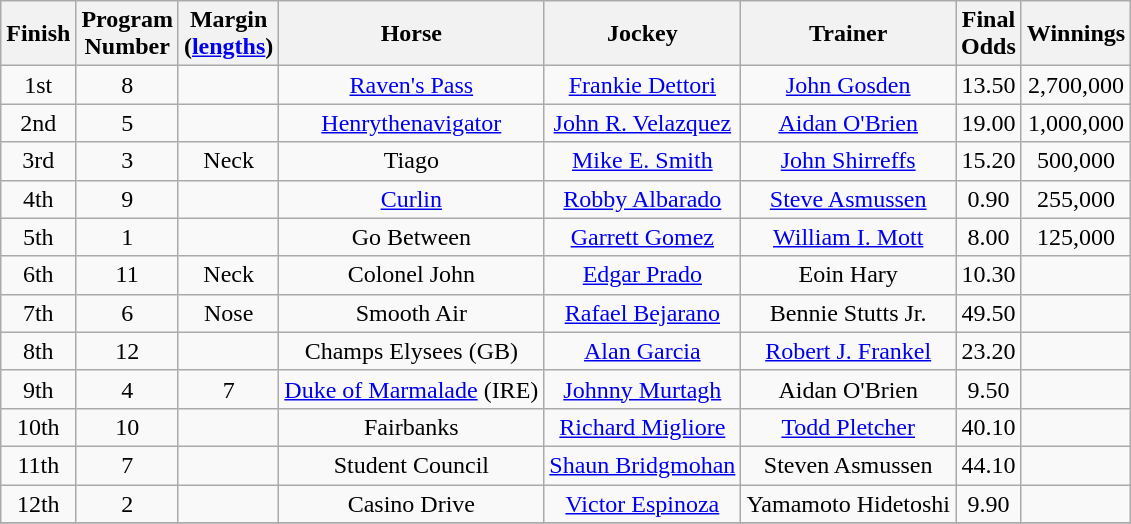<table class="wikitable sortable" style="text-align:center">
<tr>
<th>Finish</th>
<th>Program<br>Number</th>
<th>Margin<br>(<a href='#'>lengths</a>)</th>
<th>Horse</th>
<th>Jockey</th>
<th>Trainer</th>
<th>Final<br> Odds</th>
<th>Winnings</th>
</tr>
<tr>
<td>1st</td>
<td>8</td>
<td></td>
<td><a href='#'>Raven's Pass</a></td>
<td><a href='#'>Frankie Dettori</a></td>
<td><a href='#'>John Gosden</a></td>
<td>13.50</td>
<td>2,700,000</td>
</tr>
<tr>
<td>2nd</td>
<td>5</td>
<td></td>
<td><a href='#'>Henrythenavigator</a></td>
<td><a href='#'>John R. Velazquez</a></td>
<td><a href='#'>Aidan O'Brien</a></td>
<td>19.00</td>
<td>1,000,000</td>
</tr>
<tr>
<td>3rd</td>
<td>3</td>
<td>Neck</td>
<td>Tiago</td>
<td><a href='#'>Mike E. Smith</a></td>
<td><a href='#'>John Shirreffs</a></td>
<td>15.20</td>
<td>500,000</td>
</tr>
<tr>
<td>4th</td>
<td>9</td>
<td></td>
<td><a href='#'>Curlin</a></td>
<td><a href='#'>Robby Albarado</a></td>
<td><a href='#'>Steve Asmussen</a></td>
<td>0.90</td>
<td>255,000</td>
</tr>
<tr>
<td>5th</td>
<td>1</td>
<td></td>
<td>Go Between</td>
<td><a href='#'>Garrett Gomez</a></td>
<td><a href='#'>William I. Mott</a></td>
<td>8.00</td>
<td>125,000</td>
</tr>
<tr>
<td>6th</td>
<td>11</td>
<td>Neck</td>
<td>Colonel John</td>
<td><a href='#'>Edgar Prado</a></td>
<td>Eoin Hary</td>
<td>10.30</td>
<td></td>
</tr>
<tr>
<td>7th</td>
<td>6</td>
<td>Nose</td>
<td>Smooth Air</td>
<td><a href='#'>Rafael Bejarano</a></td>
<td>Bennie Stutts Jr.</td>
<td>49.50</td>
<td></td>
</tr>
<tr>
<td>8th</td>
<td>12</td>
<td></td>
<td>Champs Elysees (GB)</td>
<td><a href='#'>Alan Garcia</a></td>
<td><a href='#'>Robert J. Frankel</a></td>
<td>23.20</td>
<td></td>
</tr>
<tr>
<td>9th</td>
<td>4</td>
<td>7</td>
<td><a href='#'>Duke of Marmalade</a> (IRE)</td>
<td><a href='#'>Johnny Murtagh</a></td>
<td>Aidan O'Brien</td>
<td>9.50</td>
<td></td>
</tr>
<tr>
<td>10th</td>
<td>10</td>
<td></td>
<td>Fairbanks</td>
<td><a href='#'>Richard Migliore</a></td>
<td><a href='#'>Todd Pletcher</a></td>
<td>40.10</td>
<td></td>
</tr>
<tr>
<td>11th</td>
<td>7</td>
<td></td>
<td>Student Council</td>
<td><a href='#'>Shaun Bridgmohan</a></td>
<td>Steven Asmussen</td>
<td>44.10</td>
<td></td>
</tr>
<tr>
<td>12th</td>
<td>2</td>
<td></td>
<td>Casino Drive</td>
<td><a href='#'>Victor Espinoza</a></td>
<td>Yamamoto Hidetoshi</td>
<td>9.90</td>
<td></td>
</tr>
<tr>
</tr>
</table>
